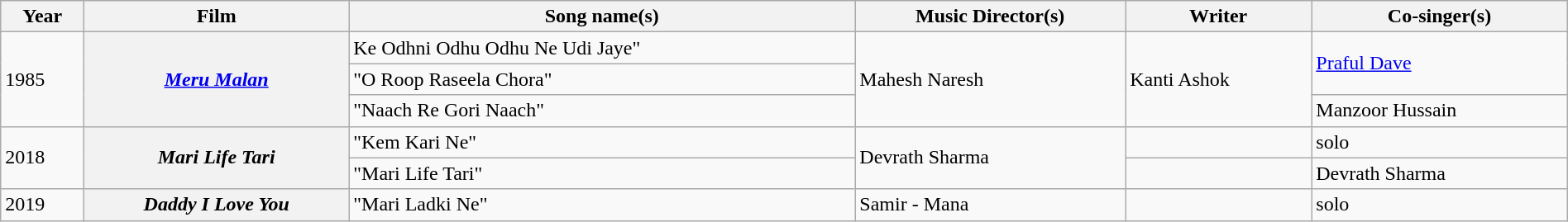<table class="wikitable sortable" style="width:100%;">
<tr>
<th>Year</th>
<th>Film</th>
<th>Song name(s)</th>
<th>Music Director(s)</th>
<th>Writer</th>
<th>Co-singer(s)</th>
</tr>
<tr>
<td rowspan=3>1985</td>
<th Rowspan=3><em><a href='#'>Meru Malan</a></em></th>
<td>Ke Odhni Odhu Odhu Ne Udi Jaye"</td>
<td rowspan=3>Mahesh Naresh</td>
<td rowspan=3>Kanti Ashok</td>
<td rowspan=2><a href='#'>Praful Dave</a></td>
</tr>
<tr>
<td>"O Roop Raseela Chora"</td>
</tr>
<tr>
<td>"Naach Re Gori Naach"</td>
<td>Manzoor Hussain</td>
</tr>
<tr>
<td rowspan="2">2018</td>
<th rowspan="2"><em>Mari Life Tari</em></th>
<td>"Kem Kari Ne"</td>
<td rowspan="2">Devrath Sharma</td>
<td></td>
<td>solo</td>
</tr>
<tr>
<td>"Mari Life Tari"</td>
<td></td>
<td>Devrath Sharma</td>
</tr>
<tr>
<td>2019</td>
<th><em>Daddy I Love You</em></th>
<td>"Mari Ladki Ne"</td>
<td>Samir - Mana</td>
<td></td>
<td>solo</td>
</tr>
</table>
